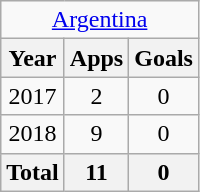<table class="wikitable" style="text-align:center">
<tr>
<td colspan=3><a href='#'>Argentina</a></td>
</tr>
<tr>
<th>Year</th>
<th>Apps</th>
<th>Goals</th>
</tr>
<tr>
<td>2017</td>
<td>2</td>
<td>0</td>
</tr>
<tr>
<td>2018</td>
<td>9</td>
<td>0</td>
</tr>
<tr>
<th>Total</th>
<th>11</th>
<th>0</th>
</tr>
</table>
